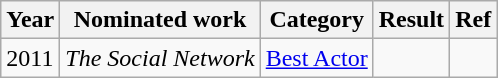<table class="wikitable">
<tr>
<th>Year</th>
<th>Nominated work</th>
<th>Category</th>
<th>Result</th>
<th>Ref</th>
</tr>
<tr>
<td>2011</td>
<td><em>The Social Network</em></td>
<td><a href='#'>Best Actor</a></td>
<td></td>
<td></td>
</tr>
</table>
